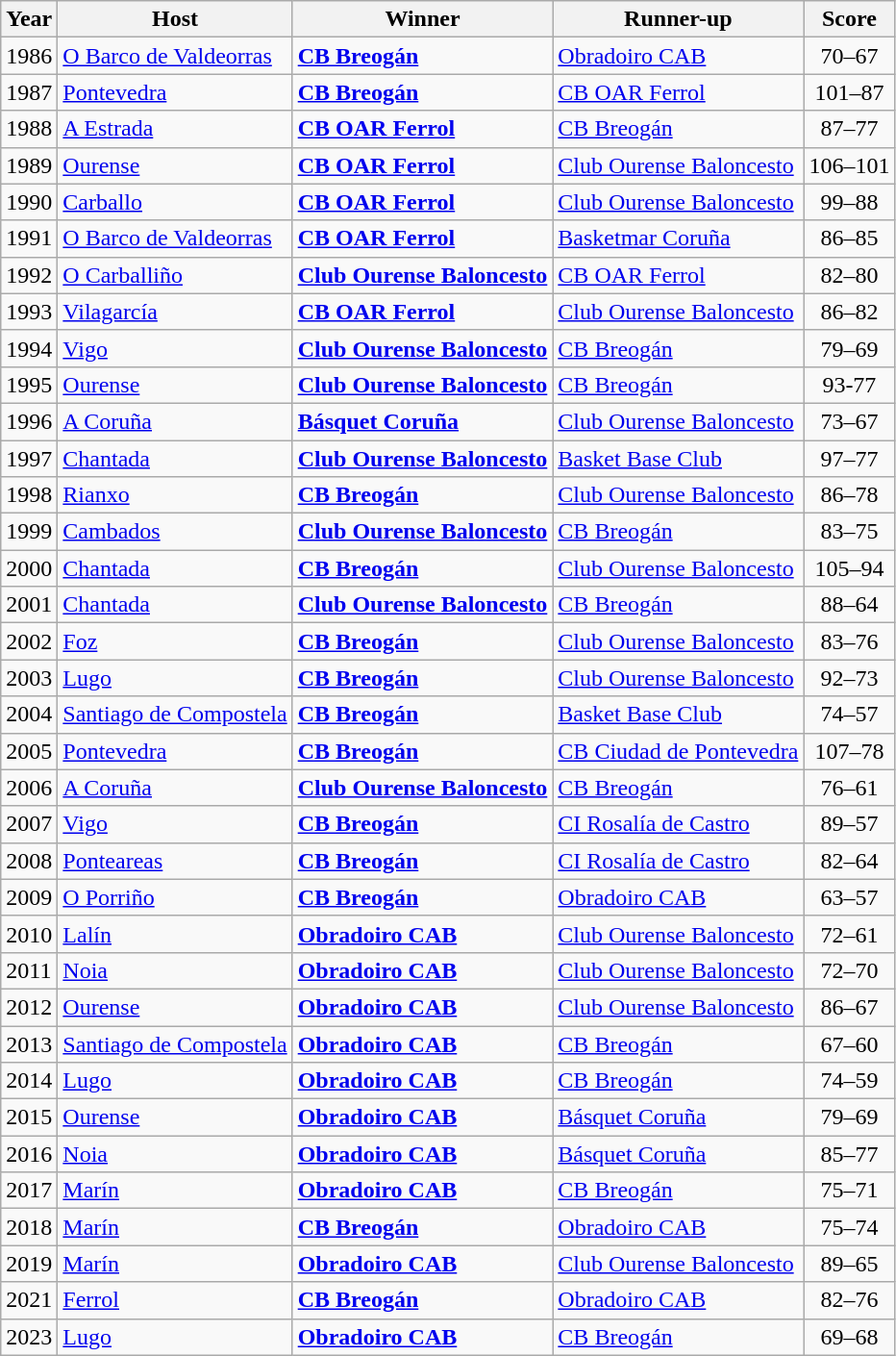<table class="wikitable">
<tr>
<th>Year</th>
<th>Host</th>
<th>Winner</th>
<th>Runner-up</th>
<th>Score</th>
</tr>
<tr>
<td>1986</td>
<td><a href='#'>O Barco de Valdeorras</a></td>
<td><strong><a href='#'>CB Breogán</a></strong></td>
<td><a href='#'>Obradoiro CAB</a></td>
<td align="center">70–67</td>
</tr>
<tr>
<td>1987</td>
<td><a href='#'>Pontevedra</a></td>
<td><strong><a href='#'>CB Breogán</a></strong></td>
<td><a href='#'>CB OAR Ferrol</a></td>
<td align="center">101–87</td>
</tr>
<tr>
<td>1988</td>
<td><a href='#'>A Estrada</a></td>
<td><strong><a href='#'>CB OAR Ferrol</a></strong></td>
<td><a href='#'>CB Breogán</a></td>
<td align="center">87–77</td>
</tr>
<tr>
<td>1989</td>
<td><a href='#'>Ourense</a></td>
<td><strong><a href='#'>CB OAR Ferrol</a></strong></td>
<td><a href='#'>Club Ourense Baloncesto</a></td>
<td align="center">106–101</td>
</tr>
<tr>
<td>1990</td>
<td><a href='#'>Carballo</a></td>
<td><strong><a href='#'>CB OAR Ferrol</a></strong></td>
<td><a href='#'>Club Ourense Baloncesto</a></td>
<td align="center">99–88</td>
</tr>
<tr>
<td>1991</td>
<td><a href='#'>O Barco de Valdeorras</a></td>
<td><strong><a href='#'>CB OAR Ferrol</a></strong></td>
<td><a href='#'>Basketmar Coruña</a></td>
<td align="center">86–85</td>
</tr>
<tr>
<td>1992</td>
<td><a href='#'>O Carballiño</a></td>
<td><strong><a href='#'>Club Ourense Baloncesto</a></strong></td>
<td><a href='#'>CB OAR Ferrol</a></td>
<td align="center">82–80</td>
</tr>
<tr>
<td>1993</td>
<td><a href='#'>Vilagarcía</a></td>
<td><strong><a href='#'>CB OAR Ferrol</a></strong></td>
<td><a href='#'>Club Ourense Baloncesto</a></td>
<td align="center">86–82</td>
</tr>
<tr>
<td>1994</td>
<td><a href='#'>Vigo</a></td>
<td><strong><a href='#'>Club Ourense Baloncesto</a></strong></td>
<td><a href='#'>CB Breogán</a></td>
<td align="center">79–69</td>
</tr>
<tr>
<td>1995</td>
<td><a href='#'>Ourense</a></td>
<td><strong><a href='#'>Club Ourense Baloncesto</a></strong></td>
<td><a href='#'>CB Breogán</a></td>
<td align="center">93-77</td>
</tr>
<tr>
<td>1996</td>
<td><a href='#'>A Coruña</a></td>
<td><strong><a href='#'>Básquet Coruña</a></strong></td>
<td><a href='#'>Club Ourense Baloncesto</a></td>
<td align="center">73–67</td>
</tr>
<tr>
<td>1997</td>
<td><a href='#'>Chantada</a></td>
<td><strong><a href='#'>Club Ourense Baloncesto</a></strong></td>
<td><a href='#'>Basket Base Club</a></td>
<td align="center">97–77</td>
</tr>
<tr>
<td>1998</td>
<td><a href='#'>Rianxo</a></td>
<td><strong><a href='#'>CB Breogán</a></strong></td>
<td><a href='#'>Club Ourense Baloncesto</a></td>
<td align="center">86–78</td>
</tr>
<tr>
<td>1999</td>
<td><a href='#'>Cambados</a></td>
<td><strong><a href='#'>Club Ourense Baloncesto</a></strong></td>
<td><a href='#'>CB Breogán</a></td>
<td align="center">83–75</td>
</tr>
<tr>
<td>2000</td>
<td><a href='#'>Chantada</a></td>
<td><strong><a href='#'>CB Breogán</a></strong></td>
<td><a href='#'>Club Ourense Baloncesto</a></td>
<td align="center">105–94</td>
</tr>
<tr>
<td>2001</td>
<td><a href='#'>Chantada</a></td>
<td><strong><a href='#'>Club Ourense Baloncesto</a></strong></td>
<td><a href='#'>CB Breogán</a></td>
<td align="center">88–64</td>
</tr>
<tr>
<td>2002</td>
<td><a href='#'>Foz</a></td>
<td><strong><a href='#'>CB Breogán</a></strong></td>
<td><a href='#'>Club Ourense Baloncesto</a></td>
<td align="center">83–76</td>
</tr>
<tr>
<td>2003</td>
<td><a href='#'>Lugo</a></td>
<td><strong><a href='#'>CB Breogán</a></strong></td>
<td><a href='#'>Club Ourense Baloncesto</a></td>
<td align="center">92–73</td>
</tr>
<tr>
<td>2004</td>
<td><a href='#'>Santiago de Compostela</a></td>
<td><strong><a href='#'>CB Breogán</a></strong></td>
<td><a href='#'>Basket Base Club</a></td>
<td align="center">74–57</td>
</tr>
<tr>
<td>2005</td>
<td><a href='#'>Pontevedra</a></td>
<td><strong><a href='#'>CB Breogán</a></strong></td>
<td><a href='#'>CB Ciudad de Pontevedra</a></td>
<td align="center">107–78</td>
</tr>
<tr>
<td>2006</td>
<td><a href='#'>A Coruña</a></td>
<td><strong><a href='#'>Club Ourense Baloncesto</a></strong></td>
<td><a href='#'>CB Breogán</a></td>
<td align="center">76–61</td>
</tr>
<tr>
<td>2007</td>
<td><a href='#'>Vigo</a></td>
<td><strong><a href='#'>CB Breogán</a></strong></td>
<td><a href='#'>CI Rosalía de Castro</a></td>
<td align="center">89–57</td>
</tr>
<tr>
<td>2008</td>
<td><a href='#'>Ponteareas</a></td>
<td><strong><a href='#'>CB Breogán</a></strong></td>
<td><a href='#'>CI Rosalía de Castro</a></td>
<td align="center">82–64</td>
</tr>
<tr>
<td>2009</td>
<td><a href='#'>O Porriño</a></td>
<td><strong><a href='#'>CB Breogán</a></strong></td>
<td><a href='#'>Obradoiro CAB</a></td>
<td align="center">63–57</td>
</tr>
<tr>
<td>2010</td>
<td><a href='#'>Lalín</a></td>
<td><strong><a href='#'>Obradoiro CAB</a></strong></td>
<td><a href='#'>Club Ourense Baloncesto</a></td>
<td align="center">72–61</td>
</tr>
<tr>
<td>2011</td>
<td><a href='#'>Noia</a></td>
<td><strong><a href='#'>Obradoiro CAB</a></strong></td>
<td><a href='#'>Club Ourense Baloncesto</a></td>
<td align="center">72–70</td>
</tr>
<tr>
<td>2012</td>
<td><a href='#'>Ourense</a></td>
<td><strong><a href='#'>Obradoiro CAB</a></strong></td>
<td><a href='#'>Club Ourense Baloncesto</a></td>
<td align="center">86–67</td>
</tr>
<tr>
<td>2013</td>
<td><a href='#'>Santiago de Compostela</a></td>
<td><strong><a href='#'>Obradoiro CAB</a></strong></td>
<td><a href='#'>CB Breogán</a></td>
<td align="center">67–60</td>
</tr>
<tr>
<td>2014</td>
<td><a href='#'>Lugo</a></td>
<td><strong><a href='#'>Obradoiro CAB</a></strong></td>
<td><a href='#'>CB Breogán</a></td>
<td align="center">74–59</td>
</tr>
<tr>
<td>2015</td>
<td><a href='#'>Ourense</a></td>
<td><strong><a href='#'>Obradoiro CAB</a></strong></td>
<td><a href='#'>Básquet Coruña</a></td>
<td align="center">79–69</td>
</tr>
<tr>
<td>2016</td>
<td><a href='#'>Noia</a></td>
<td><strong><a href='#'>Obradoiro CAB</a></strong></td>
<td><a href='#'>Básquet Coruña</a></td>
<td align="center">85–77</td>
</tr>
<tr>
<td>2017</td>
<td><a href='#'>Marín</a></td>
<td><strong><a href='#'>Obradoiro CAB</a></strong></td>
<td><a href='#'>CB Breogán</a></td>
<td align="center">75–71</td>
</tr>
<tr>
<td>2018</td>
<td><a href='#'>Marín</a></td>
<td><strong><a href='#'>CB Breogán</a></strong></td>
<td><a href='#'>Obradoiro CAB</a></td>
<td align="center">75–74</td>
</tr>
<tr>
<td>2019</td>
<td><a href='#'>Marín</a></td>
<td><strong><a href='#'>Obradoiro CAB</a></strong></td>
<td><a href='#'>Club Ourense Baloncesto</a></td>
<td align="center">89–65</td>
</tr>
<tr>
<td>2021</td>
<td><a href='#'>Ferrol</a></td>
<td><strong><a href='#'>CB Breogán</a></strong></td>
<td><a href='#'>Obradoiro CAB</a></td>
<td align="center">82–76</td>
</tr>
<tr>
<td>2023</td>
<td><a href='#'>Lugo</a></td>
<td><strong><a href='#'>Obradoiro CAB</a></strong></td>
<td><a href='#'>CB Breogán</a></td>
<td align="center">69–68</td>
</tr>
</table>
